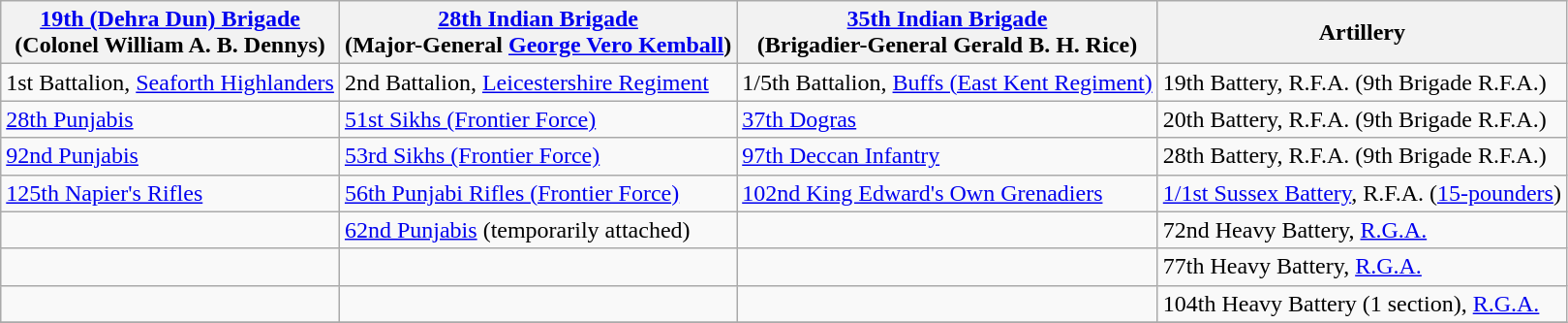<table class="wikitable" border="1">
<tr>
<th><a href='#'>19th (Dehra Dun) Brigade</a><br>(Colonel William A. B. Dennys)</th>
<th><a href='#'>28th Indian Brigade</a><br>(Major-General <a href='#'>George Vero Kemball</a>)</th>
<th><a href='#'>35th Indian Brigade</a><br>(Brigadier-General Gerald B. H. Rice)</th>
<th>Artillery</th>
</tr>
<tr>
<td>1st Battalion, <a href='#'>Seaforth Highlanders</a></td>
<td>2nd Battalion, <a href='#'>Leicestershire Regiment</a></td>
<td>1/5th Battalion, <a href='#'>Buffs (East Kent Regiment)</a></td>
<td>19th Battery, R.F.A. (9th Brigade R.F.A.)</td>
</tr>
<tr>
<td><a href='#'>28th Punjabis</a></td>
<td><a href='#'>51st Sikhs (Frontier Force)</a></td>
<td><a href='#'>37th Dogras</a></td>
<td>20th Battery, R.F.A. (9th Brigade R.F.A.)</td>
</tr>
<tr>
<td><a href='#'>92nd Punjabis</a></td>
<td><a href='#'>53rd Sikhs (Frontier Force)</a></td>
<td><a href='#'>97th Deccan Infantry</a></td>
<td>28th Battery, R.F.A. (9th Brigade R.F.A.)</td>
</tr>
<tr>
<td><a href='#'>125th Napier's Rifles</a></td>
<td><a href='#'>56th Punjabi Rifles (Frontier Force)</a></td>
<td><a href='#'>102nd King Edward's Own Grenadiers</a></td>
<td><a href='#'>1/1st Sussex Battery</a>, R.F.A. (<a href='#'>15-pounders</a>)</td>
</tr>
<tr>
<td></td>
<td><a href='#'>62nd Punjabis</a> (temporarily attached)</td>
<td></td>
<td>72nd Heavy Battery, <a href='#'>R.G.A.</a></td>
</tr>
<tr>
<td></td>
<td></td>
<td></td>
<td>77th Heavy Battery, <a href='#'>R.G.A.</a></td>
</tr>
<tr>
<td></td>
<td></td>
<td></td>
<td>104th Heavy Battery (1 section), <a href='#'>R.G.A.</a></td>
</tr>
<tr>
</tr>
</table>
